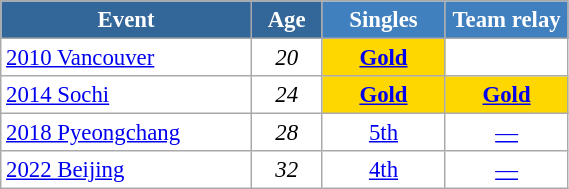<table class="wikitable" style="font-size:95%; text-align:center; border:grey solid 1px; border-collapse:collapse; background:#ffffff;">
<tr>
<th style="background-color:#369; color:white; width:160px;">Event</th>
<th style="background-color:#369; color:white; width:40px;">Age</th>
<th style="background-color:#4180be; color:white; width:75px;">Singles</th>
<th style="background-color:#4180be; color:white; width:75px;">Team relay</th>
</tr>
<tr>
<td align=left> <a href='#'>2010 Vancouver</a></td>
<td><em>20</em></td>
<td style="background:gold;"><a href='#'><strong>Gold</strong></a></td>
<td></td>
</tr>
<tr>
<td align=left> <a href='#'>2014 Sochi</a></td>
<td><em>24</em></td>
<td style="background:gold;"><a href='#'><strong>Gold</strong></a></td>
<td style="background:gold;"><a href='#'><strong>Gold</strong></a></td>
</tr>
<tr>
<td align=left> <a href='#'>2018 Pyeongchang</a></td>
<td><em>28</em></td>
<td><a href='#'>5th</a></td>
<td><a href='#'>—</a></td>
</tr>
<tr>
<td align=left> <a href='#'>2022 Beijing</a></td>
<td><em>32</em></td>
<td><a href='#'>4th</a></td>
<td><a href='#'>—</a></td>
</tr>
</table>
